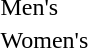<table>
<tr>
<td>Men's<br></td>
<td></td>
<td></td>
<td></td>
</tr>
<tr>
<td>Women's<br> </td>
<td></td>
<td></td>
<td></td>
</tr>
</table>
